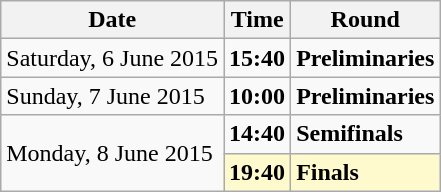<table class="wikitable">
<tr>
<th>Date</th>
<th>Time</th>
<th>Round</th>
</tr>
<tr>
<td>Saturday, 6 June 2015</td>
<td><strong>15:40</strong></td>
<td><strong>Preliminaries</strong></td>
</tr>
<tr>
<td>Sunday, 7 June 2015</td>
<td><strong>10:00</strong></td>
<td><strong>Preliminaries</strong></td>
</tr>
<tr>
<td rowspan="2">Monday, 8 June 2015</td>
<td><strong>14:40</strong></td>
<td><strong>Semifinals</strong></td>
</tr>
<tr style="background:lemonchiffon;">
<td><strong>19:40</strong></td>
<td><strong>Finals</strong></td>
</tr>
</table>
